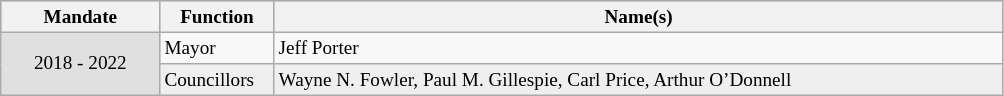<table class="wikitable centre">
<tr style="font-size: 80%; text-align: left; background-color:silver">
<th style="color: Black; text-align: center" width="100px">Mandate</th>
<th style="color: Black" width="70px">Function</th>
<th style="color: Black" width="480px">Name(s)</th>
</tr>
<tr style="font-size: 80%; text-align: left;">
<td rowspan="2" style="text-align: center; background-color:#E0E0E0; color:Black;">2018 - 2022</td>
<td>Mayor</td>
<td>Jeff Porter</td>
</tr>
<tr style="font-size: 80%; text-align: left; background-color:#EFEFEF">
<td>Councillors</td>
<td>Wayne N. Fowler, Paul M. Gillespie, Carl Price, Arthur O’Donnell</td>
</tr>
</table>
